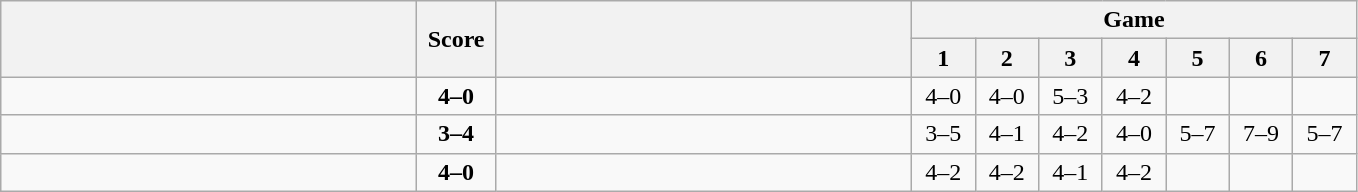<table class="wikitable" style="text-align: center;">
<tr>
<th rowspan=2 align="right" width="270"></th>
<th rowspan=2 width="45">Score</th>
<th rowspan=2 align="left" width="270"></th>
<th colspan=7>Game</th>
</tr>
<tr>
<th width="35">1</th>
<th width="35">2</th>
<th width="35">3</th>
<th width="35">4</th>
<th width="35">5</th>
<th width="35">6</th>
<th width="35">7</th>
</tr>
<tr>
<td align=left><strong></strong></td>
<td align=center><strong>4–0</strong></td>
<td align=left></td>
<td>4–0</td>
<td>4–0</td>
<td>5–3</td>
<td>4–2</td>
<td></td>
<td></td>
<td></td>
</tr>
<tr>
<td align=left></td>
<td align=center><strong>3–4</strong></td>
<td align=left><strong></strong></td>
<td>3–5</td>
<td>4–1</td>
<td>4–2</td>
<td>4–0</td>
<td>5–7</td>
<td>7–9</td>
<td>5–7</td>
</tr>
<tr>
<td align=left><strong></strong></td>
<td align=center><strong>4–0</strong></td>
<td align=left></td>
<td>4–2</td>
<td>4–2</td>
<td>4–1</td>
<td>4–2</td>
<td></td>
<td></td>
<td></td>
</tr>
</table>
